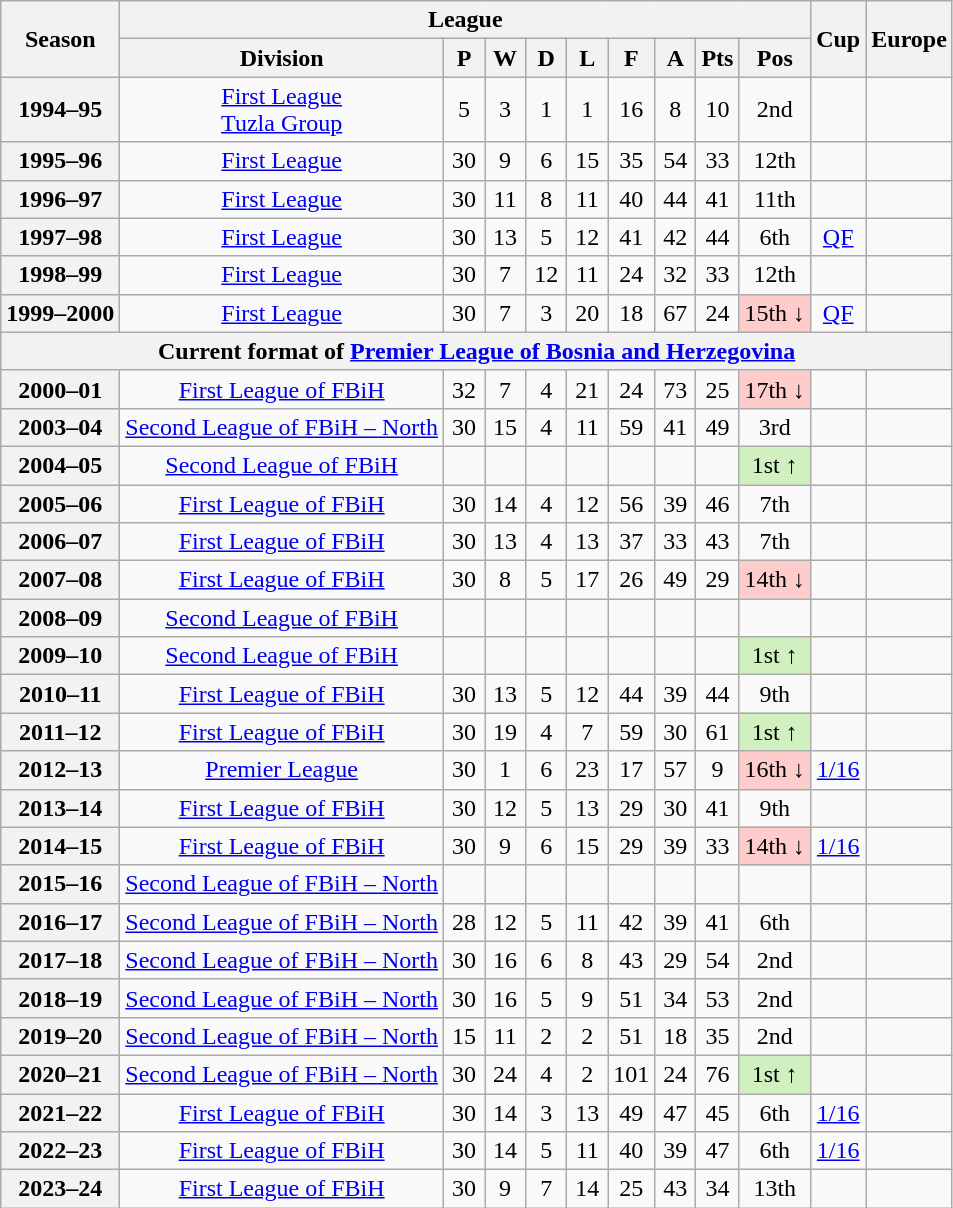<table class="wikitable" style="text-align: center">
<tr>
<th rowspan="2">Season</th>
<th colspan="9">League</th>
<th rowspan="2">Cup</th>
<th rowspan="2">Europe</th>
</tr>
<tr>
<th>Division</th>
<th width="20">P</th>
<th width="20">W</th>
<th width="20">D</th>
<th width="20">L</th>
<th width="20">F</th>
<th width="20">A</th>
<th width="20">Pts</th>
<th>Pos</th>
</tr>
<tr>
<th>1994–95</th>
<td><a href='#'>First League<br>Tuzla Group</a></td>
<td>5</td>
<td>3</td>
<td>1</td>
<td>1</td>
<td>16</td>
<td>8</td>
<td>10</td>
<td>2nd</td>
<td></td>
<td></td>
</tr>
<tr>
<th>1995–96</th>
<td><a href='#'>First League</a></td>
<td>30</td>
<td>9</td>
<td>6</td>
<td>15</td>
<td>35</td>
<td>54</td>
<td>33</td>
<td>12th</td>
<td></td>
<td></td>
</tr>
<tr>
<th>1996–97</th>
<td><a href='#'>First League</a></td>
<td>30</td>
<td>11</td>
<td>8</td>
<td>11</td>
<td>40</td>
<td>44</td>
<td>41</td>
<td>11th</td>
<td></td>
<td></td>
</tr>
<tr>
<th>1997–98</th>
<td><a href='#'>First League</a></td>
<td>30</td>
<td>13</td>
<td>5</td>
<td>12</td>
<td>41</td>
<td>42</td>
<td>44</td>
<td>6th</td>
<td><a href='#'>QF</a></td>
<td></td>
</tr>
<tr>
<th>1998–99</th>
<td><a href='#'>First League</a></td>
<td>30</td>
<td>7</td>
<td>12</td>
<td>11</td>
<td>24</td>
<td>32</td>
<td>33</td>
<td>12th</td>
<td></td>
<td></td>
</tr>
<tr>
<th>1999–2000</th>
<td><a href='#'>First League</a></td>
<td>30</td>
<td>7</td>
<td>3</td>
<td>20</td>
<td>18</td>
<td>67</td>
<td>24</td>
<td bgcolor=#FFCCCC>15th ↓</td>
<td><a href='#'>QF</a></td>
<td></td>
</tr>
<tr>
<th colspan="15">Current format of <a href='#'>Premier League of Bosnia and Herzegovina</a></th>
</tr>
<tr>
<th>2000–01</th>
<td><a href='#'>First League of FBiH</a></td>
<td>32</td>
<td>7</td>
<td>4</td>
<td>21</td>
<td>24</td>
<td>73</td>
<td>25</td>
<td bgcolor=#FFCCCC>17th ↓</td>
<td></td>
<td></td>
</tr>
<tr>
<th>2003–04</th>
<td><a href='#'>Second League of FBiH – North</a></td>
<td>30</td>
<td>15</td>
<td>4</td>
<td>11</td>
<td>59</td>
<td>41</td>
<td>49</td>
<td>3rd</td>
<td></td>
<td></td>
</tr>
<tr>
<th>2004–05</th>
<td><a href='#'>Second League of FBiH</a></td>
<td></td>
<td></td>
<td></td>
<td></td>
<td></td>
<td></td>
<td></td>
<td bgcolor=#D0F0C0>1st ↑</td>
<td></td>
<td></td>
</tr>
<tr>
<th>2005–06</th>
<td><a href='#'>First League of FBiH</a></td>
<td>30</td>
<td>14</td>
<td>4</td>
<td>12</td>
<td>56</td>
<td>39</td>
<td>46</td>
<td>7th</td>
<td></td>
<td></td>
</tr>
<tr>
<th>2006–07</th>
<td><a href='#'>First League of FBiH</a></td>
<td>30</td>
<td>13</td>
<td>4</td>
<td>13</td>
<td>37</td>
<td>33</td>
<td>43</td>
<td>7th</td>
<td></td>
<td></td>
</tr>
<tr>
<th>2007–08</th>
<td><a href='#'>First League of FBiH</a></td>
<td>30</td>
<td>8</td>
<td>5</td>
<td>17</td>
<td>26</td>
<td>49</td>
<td>29</td>
<td bgcolor=#FFCCCC>14th ↓</td>
<td></td>
<td></td>
</tr>
<tr>
<th>2008–09</th>
<td><a href='#'>Second League of FBiH</a></td>
<td></td>
<td></td>
<td></td>
<td></td>
<td></td>
<td></td>
<td></td>
<td></td>
<td></td>
<td></td>
</tr>
<tr>
<th>2009–10</th>
<td><a href='#'>Second League of FBiH</a></td>
<td></td>
<td></td>
<td></td>
<td></td>
<td></td>
<td></td>
<td></td>
<td bgcolor=#D0F0C0>1st ↑</td>
<td></td>
<td></td>
</tr>
<tr>
<th>2010–11</th>
<td><a href='#'>First League of FBiH</a></td>
<td>30</td>
<td>13</td>
<td>5</td>
<td>12</td>
<td>44</td>
<td>39</td>
<td>44</td>
<td>9th</td>
<td></td>
<td></td>
</tr>
<tr>
<th>2011–12</th>
<td><a href='#'>First League of FBiH</a></td>
<td>30</td>
<td>19</td>
<td>4</td>
<td>7</td>
<td>59</td>
<td>30</td>
<td>61</td>
<td bgcolor=#D0F0C0>1st ↑</td>
<td></td>
<td></td>
</tr>
<tr>
<th>2012–13</th>
<td><a href='#'>Premier League</a></td>
<td>30</td>
<td>1</td>
<td>6</td>
<td>23</td>
<td>17</td>
<td>57</td>
<td>9</td>
<td bgcolor=#FFCCCC>16th ↓</td>
<td><a href='#'>1/16</a></td>
<td></td>
</tr>
<tr>
<th>2013–14</th>
<td><a href='#'>First League of FBiH</a></td>
<td>30</td>
<td>12</td>
<td>5</td>
<td>13</td>
<td>29</td>
<td>30</td>
<td>41</td>
<td>9th</td>
<td></td>
<td></td>
</tr>
<tr>
<th>2014–15</th>
<td><a href='#'>First League of FBiH</a></td>
<td>30</td>
<td>9</td>
<td>6</td>
<td>15</td>
<td>29</td>
<td>39</td>
<td>33</td>
<td bgcolor=#FFCCCC>14th ↓</td>
<td><a href='#'>1/16</a></td>
<td></td>
</tr>
<tr>
<th>2015–16</th>
<td><a href='#'>Second League of FBiH – North</a></td>
<td></td>
<td></td>
<td></td>
<td></td>
<td></td>
<td></td>
<td></td>
<td></td>
<td></td>
<td></td>
</tr>
<tr>
<th>2016–17</th>
<td><a href='#'>Second League of FBiH – North</a></td>
<td>28</td>
<td>12</td>
<td>5</td>
<td>11</td>
<td>42</td>
<td>39</td>
<td>41</td>
<td>6th</td>
<td></td>
<td></td>
</tr>
<tr>
<th>2017–18</th>
<td><a href='#'>Second League of FBiH – North</a></td>
<td>30</td>
<td>16</td>
<td>6</td>
<td>8</td>
<td>43</td>
<td>29</td>
<td>54</td>
<td>2nd</td>
<td></td>
<td></td>
</tr>
<tr>
<th>2018–19</th>
<td><a href='#'>Second League of FBiH – North</a></td>
<td>30</td>
<td>16</td>
<td>5</td>
<td>9</td>
<td>51</td>
<td>34</td>
<td>53</td>
<td>2nd</td>
<td></td>
<td></td>
</tr>
<tr>
<th>2019–20</th>
<td><a href='#'>Second League of FBiH – North</a></td>
<td>15</td>
<td>11</td>
<td>2</td>
<td>2</td>
<td>51</td>
<td>18</td>
<td>35</td>
<td>2nd</td>
<td></td>
<td></td>
</tr>
<tr>
<th>2020–21</th>
<td><a href='#'>Second League of FBiH – North</a></td>
<td>30</td>
<td>24</td>
<td>4</td>
<td>2</td>
<td>101</td>
<td>24</td>
<td>76</td>
<td bgcolor=#D0F0C0>1st ↑</td>
<td></td>
<td></td>
</tr>
<tr>
<th>2021–22</th>
<td><a href='#'>First League of FBiH</a></td>
<td>30</td>
<td>14</td>
<td>3</td>
<td>13</td>
<td>49</td>
<td>47</td>
<td>45</td>
<td>6th</td>
<td><a href='#'>1/16</a></td>
<td></td>
</tr>
<tr>
<th>2022–23</th>
<td><a href='#'>First League of FBiH</a></td>
<td>30</td>
<td>14</td>
<td>5</td>
<td>11</td>
<td>40</td>
<td>39</td>
<td>47</td>
<td>6th</td>
<td><a href='#'>1/16</a></td>
<td></td>
</tr>
<tr>
<th>2023–24</th>
<td><a href='#'>First League of FBiH</a></td>
<td>30</td>
<td>9</td>
<td>7</td>
<td>14</td>
<td>25</td>
<td>43</td>
<td>34</td>
<td>13th</td>
<td></td>
<td></td>
</tr>
</table>
